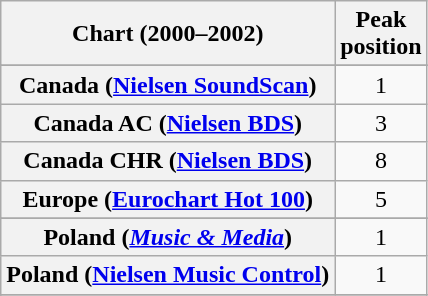<table class="wikitable sortable plainrowheaders">
<tr>
<th>Chart (2000–2002)</th>
<th>Peak<br>position</th>
</tr>
<tr>
</tr>
<tr>
</tr>
<tr>
</tr>
<tr>
<th scope="row">Canada (<a href='#'>Nielsen SoundScan</a>)</th>
<td align="center">1</td>
</tr>
<tr>
<th scope="row">Canada AC (<a href='#'>Nielsen BDS</a>)</th>
<td align="center">3</td>
</tr>
<tr>
<th scope="row">Canada CHR (<a href='#'>Nielsen BDS</a>)</th>
<td align="center">8</td>
</tr>
<tr>
<th scope="row">Europe (<a href='#'>Eurochart Hot 100</a>)</th>
<td align="center">5</td>
</tr>
<tr>
</tr>
<tr>
</tr>
<tr>
</tr>
<tr>
</tr>
<tr>
<th scope="row">Poland (<em><a href='#'>Music & Media</a></em>)</th>
<td align="center">1</td>
</tr>
<tr>
<th scope="row">Poland (<a href='#'>Nielsen Music Control</a>)</th>
<td align="center">1</td>
</tr>
<tr>
</tr>
<tr>
</tr>
<tr>
</tr>
<tr>
</tr>
<tr>
</tr>
<tr>
</tr>
<tr>
</tr>
<tr>
</tr>
</table>
